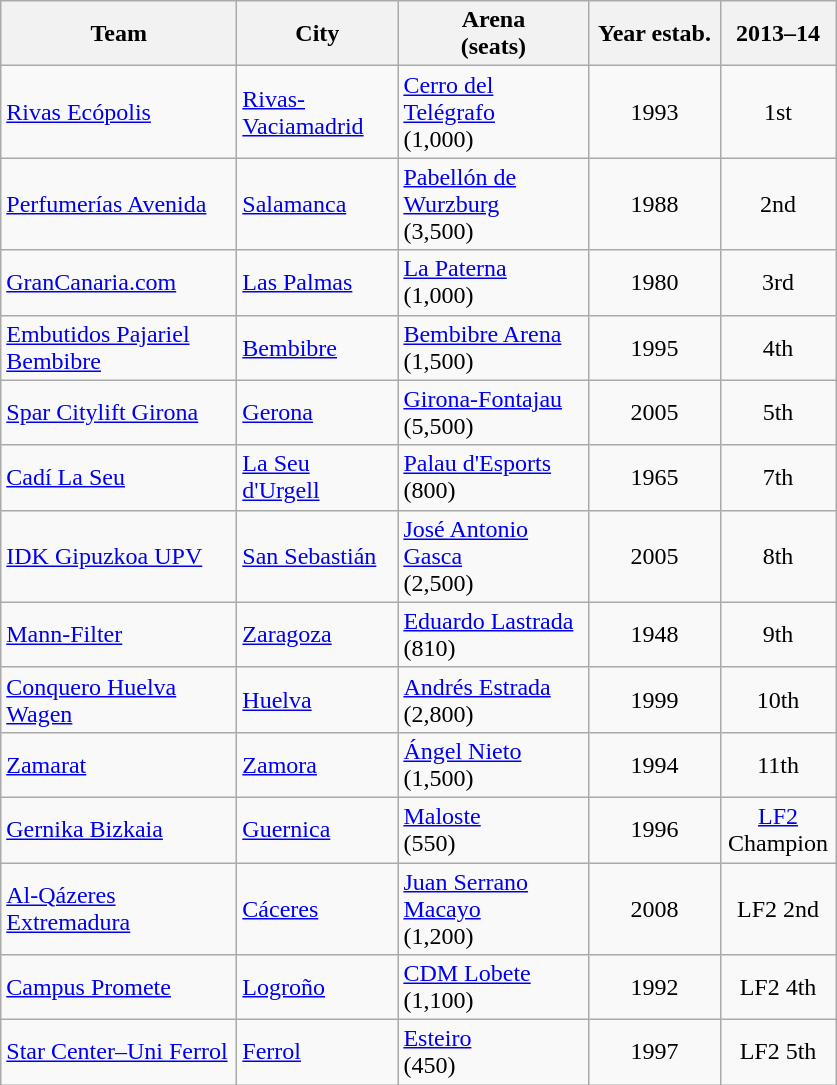<table class="wikitable sortable">
<tr>
<th width=150>Team</th>
<th width=100>City</th>
<th width=120>Arena<br>(seats)</th>
<th width=80>Year estab.</th>
<th width=70>2013–14</th>
</tr>
<tr>
<td><a href='#'>Rivas Ecópolis</a></td>
<td><a href='#'>Rivas-Vaciamadrid</a></td>
<td><a href='#'>Cerro del Telégrafo</a><br>(1,000)</td>
<td style="text-align: center">1993</td>
<td style="text-align: center">1st</td>
</tr>
<tr>
<td><a href='#'>Perfumerías Avenida</a></td>
<td><a href='#'>Salamanca</a></td>
<td><a href='#'>Pabellón de Wurzburg</a><br>(3,500)</td>
<td style="text-align: center">1988</td>
<td style="text-align: center">2nd</td>
</tr>
<tr>
<td><a href='#'>GranCanaria.com</a></td>
<td><a href='#'>Las Palmas</a></td>
<td><a href='#'>La Paterna</a><br>(1,000)</td>
<td style="text-align: center">1980</td>
<td style="text-align: center">3rd</td>
</tr>
<tr>
<td><a href='#'>Embutidos Pajariel Bembibre</a></td>
<td><a href='#'>Bembibre</a></td>
<td><a href='#'>Bembibre Arena</a><br>(1,500)</td>
<td style="text-align: center">1995</td>
<td style="text-align: center">4th</td>
</tr>
<tr>
<td><a href='#'>Spar Citylift Girona</a></td>
<td><a href='#'>Gerona</a></td>
<td><a href='#'>Girona-Fontajau</a><br>(5,500)</td>
<td style="text-align: center">2005</td>
<td style="text-align: center">5th</td>
</tr>
<tr>
<td><a href='#'>Cadí La Seu</a></td>
<td><a href='#'>La Seu d'Urgell</a></td>
<td><a href='#'>Palau d'Esports</a><br>(800)</td>
<td style="text-align: center">1965</td>
<td style="text-align: center">7th</td>
</tr>
<tr>
<td><a href='#'>IDK Gipuzkoa UPV</a></td>
<td><a href='#'>San Sebastián</a></td>
<td><a href='#'>José Antonio Gasca</a><br>(2,500)</td>
<td style="text-align: center">2005</td>
<td style="text-align: center">8th</td>
</tr>
<tr>
<td><a href='#'>Mann-Filter</a></td>
<td><a href='#'>Zaragoza</a></td>
<td><a href='#'>Eduardo Lastrada</a><br>(810)</td>
<td style="text-align: center">1948</td>
<td style="text-align: center">9th</td>
</tr>
<tr>
<td><a href='#'>Conquero Huelva Wagen</a></td>
<td><a href='#'>Huelva</a></td>
<td><a href='#'>Andrés Estrada</a><br>(2,800)</td>
<td style="text-align: center">1999</td>
<td style="text-align: center">10th</td>
</tr>
<tr>
<td><a href='#'>Zamarat</a></td>
<td><a href='#'>Zamora</a></td>
<td><a href='#'>Ángel Nieto</a><br>(1,500)</td>
<td style="text-align: center">1994</td>
<td style="text-align: center">11th</td>
</tr>
<tr>
<td><a href='#'>Gernika Bizkaia</a></td>
<td><a href='#'>Guernica</a></td>
<td><a href='#'>Maloste</a><br>(550)</td>
<td style="text-align: center">1996</td>
<td style="text-align: center"><a href='#'>LF2</a> Champion</td>
</tr>
<tr>
<td><a href='#'>Al-Qázeres Extremadura</a></td>
<td><a href='#'>Cáceres</a></td>
<td><a href='#'>Juan Serrano Macayo</a><br>(1,200)</td>
<td style="text-align: center">2008</td>
<td style="text-align: center">LF2 2nd</td>
</tr>
<tr>
<td><a href='#'>Campus Promete</a></td>
<td><a href='#'>Logroño</a></td>
<td><a href='#'>CDM Lobete</a><br>(1,100)</td>
<td style="text-align: center">1992</td>
<td style="text-align: center">LF2 4th</td>
</tr>
<tr>
<td><a href='#'>Star Center–Uni Ferrol</a></td>
<td><a href='#'>Ferrol</a></td>
<td><a href='#'>Esteiro</a><br>(450)</td>
<td style="text-align: center">1997</td>
<td style="text-align: center">LF2 5th</td>
</tr>
</table>
